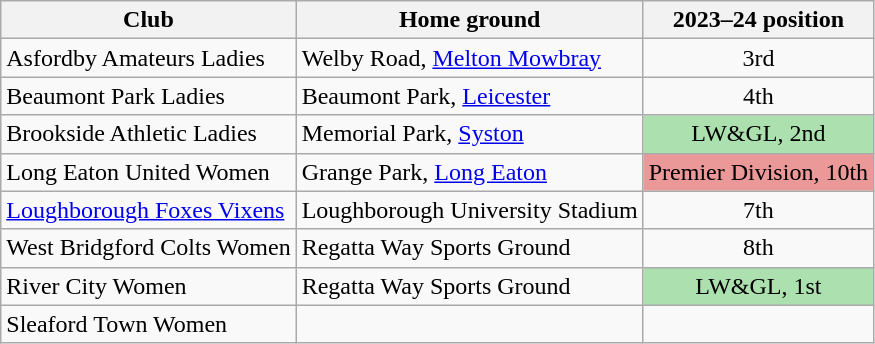<table class="wikitable" border="1">
<tr>
<th>Club</th>
<th>Home ground</th>
<th>2023–24 position</th>
</tr>
<tr>
<td>Asfordby Amateurs Ladies</td>
<td>Welby Road, <a href='#'>Melton Mowbray</a></td>
<td style="text-align:center;">3rd</td>
</tr>
<tr>
<td>Beaumont Park Ladies</td>
<td>Beaumont Park, <a href='#'>Leicester</a></td>
<td style="text-align:center;">4th</td>
</tr>
<tr>
<td>Brookside Athletic Ladies</td>
<td>Memorial Park, <a href='#'>Syston</a></td>
<td style="text-align:center;" bgcolor="#ACE1AF">LW&GL, 2nd</td>
</tr>
<tr>
<td>Long Eaton United Women</td>
<td>Grange Park, <a href='#'>Long Eaton</a></td>
<td style="text-align:center;" bgcolor="#EB9898">Premier Division, 10th</td>
</tr>
<tr>
<td><a href='#'>Loughborough Foxes Vixens</a></td>
<td>Loughborough University Stadium</td>
<td style="text-align:center;">7th</td>
</tr>
<tr>
<td>West Bridgford Colts Women</td>
<td>Regatta Way Sports Ground</td>
<td style="text-align:center;">8th</td>
</tr>
<tr>
<td>River City Women</td>
<td>Regatta Way Sports Ground</td>
<td style="text-align:center;" bgcolor="#ACE1AF">LW&GL, 1st</td>
</tr>
<tr>
<td>Sleaford Town Women</td>
<td></td>
<td style="text-align:center;"></td>
</tr>
</table>
